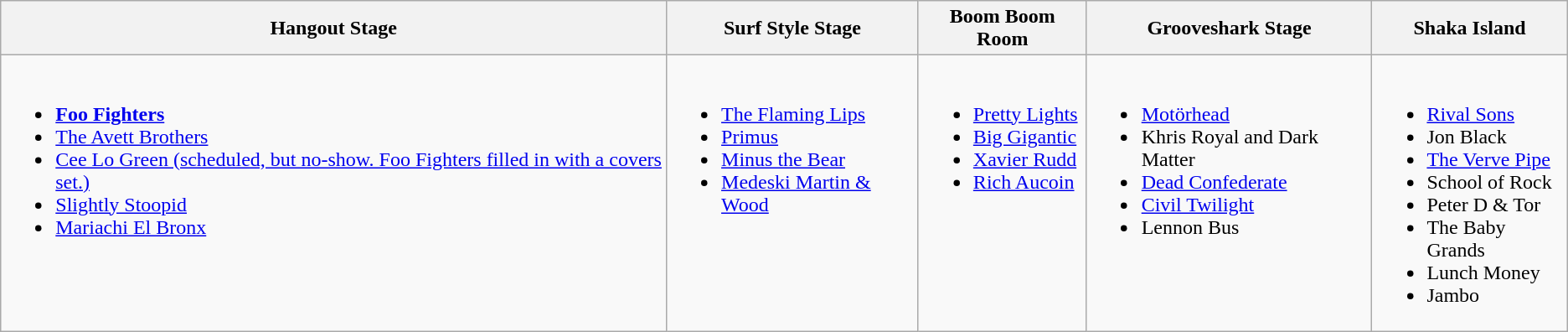<table class="wikitable">
<tr>
<th>Hangout Stage</th>
<th>Surf Style Stage</th>
<th>Boom Boom Room</th>
<th>Grooveshark Stage</th>
<th>Shaka Island</th>
</tr>
<tr valign="top">
<td><br><ul><li><strong><a href='#'>Foo Fighters</a></strong></li><li><a href='#'>The Avett Brothers</a></li><li><a href='#'>Cee Lo Green (scheduled, but no-show. Foo Fighters filled in with a covers set.)</a></li><li><a href='#'>Slightly Stoopid</a></li><li><a href='#'>Mariachi El Bronx</a></li></ul></td>
<td><br><ul><li><a href='#'>The Flaming Lips</a></li><li><a href='#'>Primus</a></li><li><a href='#'>Minus the Bear</a></li><li><a href='#'>Medeski Martin & Wood</a></li></ul></td>
<td><br><ul><li><a href='#'>Pretty Lights</a></li><li><a href='#'>Big Gigantic</a></li><li><a href='#'>Xavier Rudd</a></li><li><a href='#'>Rich Aucoin</a></li></ul></td>
<td><br><ul><li><a href='#'>Motörhead</a></li><li>Khris Royal and Dark Matter</li><li><a href='#'>Dead Confederate</a></li><li><a href='#'>Civil Twilight</a></li><li>Lennon Bus</li></ul></td>
<td><br><ul><li><a href='#'>Rival Sons</a></li><li>Jon Black</li><li><a href='#'>The Verve Pipe</a></li><li>School of Rock</li><li>Peter D & Tor</li><li>The Baby Grands</li><li>Lunch Money</li><li>Jambo</li></ul></td>
</tr>
</table>
